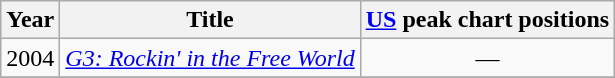<table class="wikitable">
<tr>
<th>Year</th>
<th>Title</th>
<th><a href='#'>US</a> peak chart positions</th>
</tr>
<tr>
<td>2004</td>
<td><em><a href='#'>G3: Rockin' in the Free World</a></em></td>
<td style="text-align:center;">—</td>
</tr>
<tr>
</tr>
</table>
